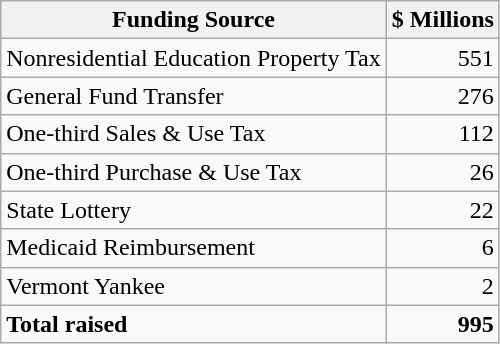<table class="wikitable">
<tr>
<th>Funding Source</th>
<th>$ Millions</th>
</tr>
<tr>
<td>Nonresidential Education Property Tax</td>
<td align="right">551</td>
</tr>
<tr>
<td>General Fund Transfer</td>
<td align="right">276</td>
</tr>
<tr>
<td>One-third Sales & Use Tax</td>
<td align="right">112</td>
</tr>
<tr>
<td>One-third Purchase & Use Tax</td>
<td align="right">26</td>
</tr>
<tr>
<td>State Lottery</td>
<td align="right">22</td>
</tr>
<tr>
<td>Medicaid Reimbursement</td>
<td align="right">6</td>
</tr>
<tr>
<td>Vermont Yankee</td>
<td align="right">2</td>
</tr>
<tr>
<td><strong>Total raised</strong></td>
<td align="right"><strong>995</strong></td>
</tr>
</table>
